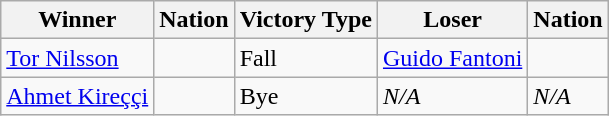<table class="wikitable sortable" style="text-align:left;">
<tr>
<th>Winner</th>
<th>Nation</th>
<th>Victory Type</th>
<th>Loser</th>
<th>Nation</th>
</tr>
<tr>
<td><a href='#'>Tor Nilsson</a></td>
<td></td>
<td>Fall</td>
<td><a href='#'>Guido Fantoni</a></td>
<td></td>
</tr>
<tr>
<td><a href='#'>Ahmet Kireççi</a></td>
<td></td>
<td>Bye</td>
<td><em>N/A</em></td>
<td><em>N/A</em></td>
</tr>
</table>
